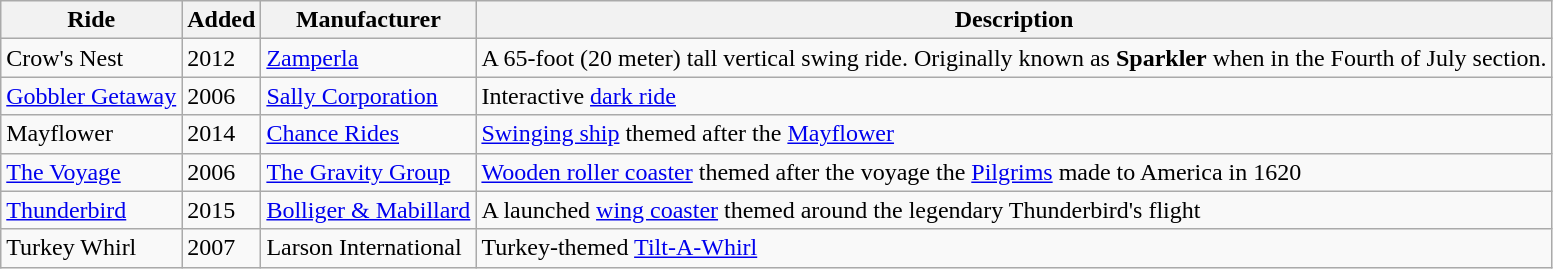<table class="wikitable sortable">
<tr>
<th scope="col">Ride</th>
<th scope="col">Added</th>
<th scope="col">Manufacturer</th>
<th scope="col" class="unsortable">Description</th>
</tr>
<tr>
<td>Crow's Nest</td>
<td>2012</td>
<td><a href='#'>Zamperla</a></td>
<td>A 65-foot (20 meter) tall vertical swing ride. Originally known as <strong>Sparkler</strong> when in the Fourth of July section.</td>
</tr>
<tr>
<td><a href='#'>Gobbler Getaway</a></td>
<td>2006</td>
<td><a href='#'>Sally Corporation</a></td>
<td>Interactive <a href='#'>dark ride</a></td>
</tr>
<tr>
<td>Mayflower</td>
<td>2014</td>
<td><a href='#'>Chance Rides</a></td>
<td><a href='#'>Swinging ship</a> themed after the <a href='#'>Mayflower</a></td>
</tr>
<tr>
<td><a href='#'>The Voyage</a></td>
<td>2006</td>
<td><a href='#'>The Gravity Group</a></td>
<td><a href='#'>Wooden roller coaster</a> themed after the voyage the <a href='#'>Pilgrims</a> made to America in 1620</td>
</tr>
<tr>
<td><a href='#'>Thunderbird</a></td>
<td>2015</td>
<td><a href='#'>Bolliger & Mabillard</a></td>
<td>A launched <a href='#'>wing coaster</a> themed around the legendary Thunderbird's flight</td>
</tr>
<tr>
<td>Turkey Whirl</td>
<td>2007</td>
<td>Larson International</td>
<td>Turkey-themed <a href='#'>Tilt-A-Whirl</a></td>
</tr>
</table>
